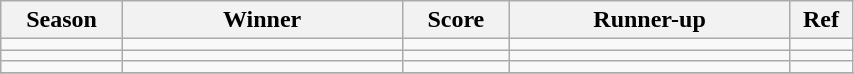<table class="wikitable" style="width:45%;">
<tr>
<th style="width:5%;">Season</th>
<th style="width:17%;">Winner</th>
<th style="width:5%;">Score</th>
<th style="width:17%;">Runner-up</th>
<th style="width:2%;">Ref</th>
</tr>
<tr>
<td></td>
<td></td>
<td></td>
<td></td>
<td></td>
</tr>
<tr>
<td></td>
<td></td>
<td></td>
<td></td>
<td></td>
</tr>
<tr>
<td></td>
<td></td>
<td></td>
<td></td>
<td></td>
</tr>
<tr>
</tr>
</table>
